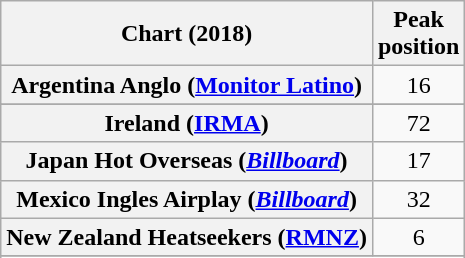<table class="wikitable sortable plainrowheaders" style="text-align:center">
<tr>
<th scope="col">Chart (2018)</th>
<th scope="col">Peak<br> position</th>
</tr>
<tr>
<th scope="row">Argentina Anglo (<a href='#'>Monitor Latino</a>)</th>
<td>16</td>
</tr>
<tr>
</tr>
<tr>
</tr>
<tr>
</tr>
<tr>
</tr>
<tr>
<th scope="row">Ireland (<a href='#'>IRMA</a>)</th>
<td>72</td>
</tr>
<tr>
<th scope="row">Japan Hot Overseas (<em><a href='#'>Billboard</a></em>)</th>
<td style="text-align:center">17</td>
</tr>
<tr>
<th scope="row">Mexico Ingles Airplay  (<em><a href='#'>Billboard</a></em>)</th>
<td style="text-align:center;">32</td>
</tr>
<tr>
<th scope="row">New Zealand Heatseekers (<a href='#'>RMNZ</a>)</th>
<td>6</td>
</tr>
<tr>
</tr>
<tr>
</tr>
<tr>
</tr>
<tr>
</tr>
</table>
